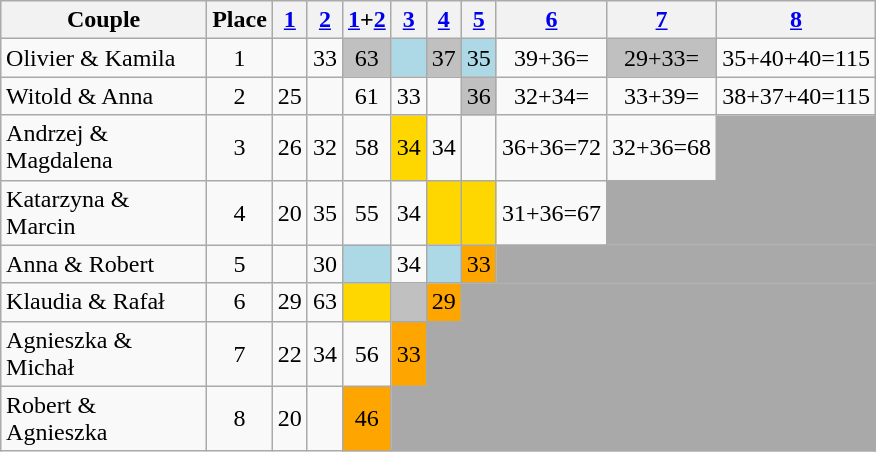<table class="wikitable sortable" style="margin:auto;text-align:center;">
<tr>
<th width="130">Couple</th>
<th>Place</th>
<th><a href='#'>1</a></th>
<th><a href='#'>2</a></th>
<th><a href='#'>1</a>+<a href='#'>2</a></th>
<th><a href='#'>3</a></th>
<th><a href='#'>4</a></th>
<th><a href='#'>5</a></th>
<th><a href='#'>6</a></th>
<th><a href='#'>7</a></th>
<th><a href='#'>8</a></th>
</tr>
<tr>
<td style="text-align:left;">Olivier & Kamila</td>
<td>1</td>
<td></td>
<td>33</td>
<td bgcolor="silver">63</td>
<td style="background:lightblue;"></td>
<td bgcolor="silver">37</td>
<td style="background:lightblue;">35</td>
<td>39+36=</td>
<td bgcolor="silver"> 29+33=</td>
<td>35+40+40=115</td>
</tr>
<tr>
<td style="text-align:left;">Witold & Anna</td>
<td>2</td>
<td>25</td>
<td></td>
<td>61</td>
<td>33</td>
<td></td>
<td bgcolor="silver">36</td>
<td>32+34=</td>
<td>33+39=</td>
<td>38+37+40=115</td>
</tr>
<tr>
<td style="text-align:left;">Andrzej & Magdalena</td>
<td>3</td>
<td>26</td>
<td>32</td>
<td>58</td>
<td bgcolor="gold">34</td>
<td>34</td>
<td></td>
<td>36+36=72</td>
<td>32+36=68</td>
<td style="background:darkgray" colspan="1"></td>
</tr>
<tr>
<td style="text-align:left;">Katarzyna & Marcin</td>
<td>4</td>
<td>20</td>
<td>35</td>
<td>55</td>
<td>34</td>
<td bgcolor="gold"></td>
<td bgcolor="gold"></td>
<td>31+36=67</td>
<td style="background:darkgray" colspan="2"></td>
</tr>
<tr>
<td style="text-align:left;">Anna & Robert</td>
<td>5</td>
<td></td>
<td>30</td>
<td style="background:lightblue;"></td>
<td>34</td>
<td style="background:lightblue;"></td>
<td style="background:orange;">33</td>
<td style="background:darkgray" colspan="3"></td>
</tr>
<tr>
<td style="text-align:left;">Klaudia & Rafał</td>
<td>6</td>
<td>29</td>
<td>63</td>
<td bgcolor="gold"></td>
<td bgcolor="silver"></td>
<td style="background:orange;">29</td>
<td style="background:darkgray" colspan="4"></td>
</tr>
<tr>
<td style="text-align:left;">Agnieszka & Michał</td>
<td>7</td>
<td>22</td>
<td>34</td>
<td>56</td>
<td style="background:orange;">33</td>
<td style="background:darkgray" colspan="5"></td>
</tr>
<tr>
<td style="text-align:left;">Robert & Agnieszka</td>
<td>8</td>
<td>20</td>
<td></td>
<td style="background:orange;">46</td>
<td style="background:darkgray" colspan="6"></td>
</tr>
</table>
